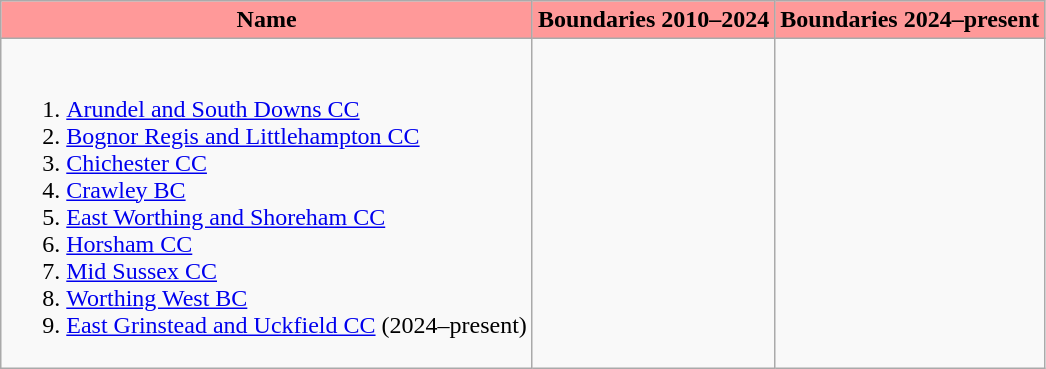<table class="wikitable">
<tr>
<th style="background-color:#ff9999">Name</th>
<th style="background-color:#ff9999">Boundaries 2010–2024</th>
<th style="background-color:#ff9999">Boundaries 2024–present</th>
</tr>
<tr>
<td><br><ol><li><a href='#'>Arundel and South Downs CC</a></li><li><a href='#'>Bognor Regis and Littlehampton CC</a></li><li><a href='#'>Chichester CC</a></li><li><a href='#'>Crawley BC</a></li><li><a href='#'>East Worthing and Shoreham CC</a></li><li><a href='#'>Horsham CC</a></li><li><a href='#'>Mid Sussex CC</a></li><li><a href='#'>Worthing West BC</a></li><li><a href='#'>East Grinstead and Uckfield CC</a> (2024–present)</li></ol></td>
<td></td>
<td></td>
</tr>
</table>
